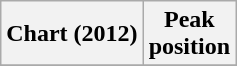<table class="wikitable plainrowheaders" style="text-align:center">
<tr>
<th scope="col">Chart (2012)</th>
<th scope="col">Peak<br>position</th>
</tr>
<tr>
</tr>
</table>
